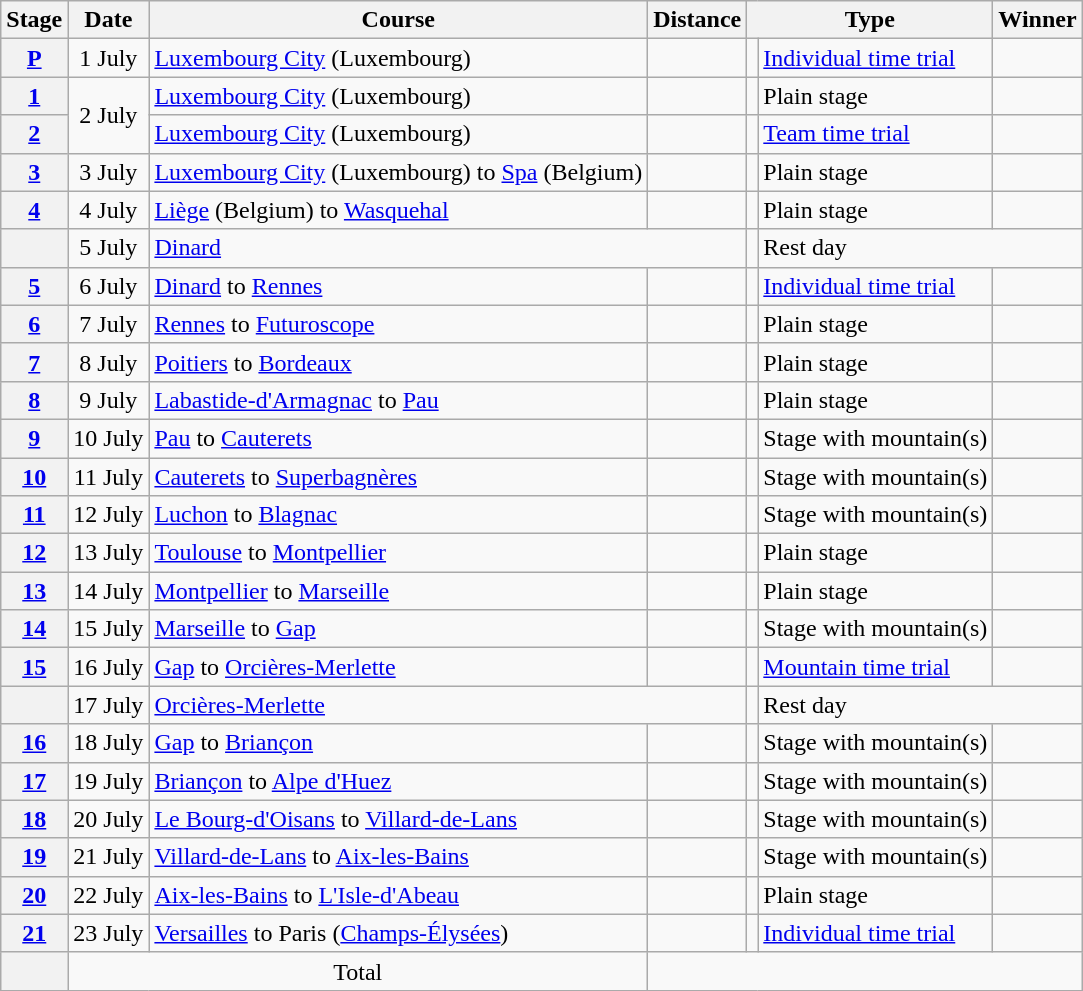<table class="wikitable">
<tr>
<th scope="col">Stage</th>
<th scope="col">Date</th>
<th scope="col">Course</th>
<th scope="col">Distance</th>
<th scope="col" colspan="2">Type</th>
<th scope="col">Winner</th>
</tr>
<tr>
<th scope="row"><a href='#'>P</a></th>
<td style="text-align:center;">1 July</td>
<td><a href='#'>Luxembourg City</a> (Luxembourg)</td>
<td style="text-align:center;"></td>
<td></td>
<td><a href='#'>Individual time trial</a></td>
<td></td>
</tr>
<tr>
<th scope="row"><a href='#'>1</a></th>
<td style="text-align:center;" rowspan="2">2 July</td>
<td><a href='#'>Luxembourg City</a> (Luxembourg)</td>
<td style="text-align:center;"></td>
<td></td>
<td>Plain stage</td>
<td></td>
</tr>
<tr>
<th scope="row"><a href='#'>2</a></th>
<td><a href='#'>Luxembourg City</a> (Luxembourg)</td>
<td style="text-align:center;"></td>
<td></td>
<td><a href='#'>Team time trial</a></td>
<td></td>
</tr>
<tr>
<th scope="row"><a href='#'>3</a></th>
<td style="text-align:center;">3 July</td>
<td><a href='#'>Luxembourg City</a> (Luxembourg) to <a href='#'>Spa</a> (Belgium)</td>
<td style="text-align:center;"></td>
<td></td>
<td>Plain stage</td>
<td></td>
</tr>
<tr>
<th scope="row"><a href='#'>4</a></th>
<td style="text-align:center;">4 July</td>
<td><a href='#'>Liège</a> (Belgium) to <a href='#'>Wasquehal</a></td>
<td style="text-align:center;"></td>
<td></td>
<td>Plain stage</td>
<td></td>
</tr>
<tr>
<th scope="row"></th>
<td style="text-align:center;">5 July</td>
<td colspan="2"><a href='#'>Dinard</a></td>
<td></td>
<td colspan="2">Rest day</td>
</tr>
<tr>
<th scope="row"><a href='#'>5</a></th>
<td style="text-align:center;">6 July</td>
<td><a href='#'>Dinard</a> to <a href='#'>Rennes</a></td>
<td style="text-align:center;"></td>
<td></td>
<td><a href='#'>Individual time trial</a></td>
<td></td>
</tr>
<tr>
<th scope="row"><a href='#'>6</a></th>
<td style="text-align:center;">7 July</td>
<td><a href='#'>Rennes</a> to <a href='#'>Futuroscope</a></td>
<td style="text-align:center;"></td>
<td></td>
<td>Plain stage</td>
<td></td>
</tr>
<tr>
<th scope="row"><a href='#'>7</a></th>
<td style="text-align:center;">8 July</td>
<td><a href='#'>Poitiers</a> to <a href='#'>Bordeaux</a></td>
<td style="text-align:center;"></td>
<td></td>
<td>Plain stage</td>
<td></td>
</tr>
<tr>
<th scope="row"><a href='#'>8</a></th>
<td style="text-align:center;">9 July</td>
<td><a href='#'>Labastide-d'Armagnac</a> to <a href='#'>Pau</a></td>
<td style="text-align:center;"></td>
<td></td>
<td>Plain stage</td>
<td></td>
</tr>
<tr>
<th scope="row"><a href='#'>9</a></th>
<td style="text-align:center;">10 July</td>
<td><a href='#'>Pau</a> to <a href='#'>Cauterets</a></td>
<td style="text-align:center;"></td>
<td></td>
<td>Stage with mountain(s)</td>
<td></td>
</tr>
<tr>
<th scope="row"><a href='#'>10</a></th>
<td style="text-align:center;">11 July</td>
<td><a href='#'>Cauterets</a> to <a href='#'>Superbagnères</a></td>
<td style="text-align:center;"></td>
<td></td>
<td>Stage with mountain(s)</td>
<td></td>
</tr>
<tr>
<th scope="row"><a href='#'>11</a></th>
<td style="text-align:center;">12 July</td>
<td><a href='#'>Luchon</a> to <a href='#'>Blagnac</a></td>
<td style="text-align:center;"></td>
<td></td>
<td>Stage with mountain(s)</td>
<td></td>
</tr>
<tr>
<th scope="row"><a href='#'>12</a></th>
<td style="text-align:center;">13 July</td>
<td><a href='#'>Toulouse</a> to <a href='#'>Montpellier</a></td>
<td style="text-align:center;"></td>
<td></td>
<td>Plain stage</td>
<td></td>
</tr>
<tr>
<th scope="row"><a href='#'>13</a></th>
<td style="text-align:center;">14 July</td>
<td><a href='#'>Montpellier</a> to <a href='#'>Marseille</a></td>
<td style="text-align:center;"></td>
<td></td>
<td>Plain stage</td>
<td></td>
</tr>
<tr>
<th scope="row"><a href='#'>14</a></th>
<td style="text-align:center;">15 July</td>
<td><a href='#'>Marseille</a> to <a href='#'>Gap</a></td>
<td style="text-align:center;"></td>
<td></td>
<td>Stage with mountain(s)</td>
<td></td>
</tr>
<tr>
<th scope="row"><a href='#'>15</a></th>
<td style="text-align:center;">16 July</td>
<td><a href='#'>Gap</a> to <a href='#'>Orcières-Merlette</a></td>
<td style="text-align:center;"></td>
<td></td>
<td><a href='#'>Mountain time trial</a></td>
<td></td>
</tr>
<tr>
<th scope="row"></th>
<td style="text-align:center;">17 July</td>
<td colspan="2"><a href='#'>Orcières-Merlette</a></td>
<td></td>
<td colspan="2">Rest day</td>
</tr>
<tr>
<th scope="row"><a href='#'>16</a></th>
<td style="text-align:center;">18 July</td>
<td><a href='#'>Gap</a> to <a href='#'>Briançon</a></td>
<td style="text-align:center;"></td>
<td></td>
<td>Stage with mountain(s)</td>
<td></td>
</tr>
<tr>
<th scope="row"><a href='#'>17</a></th>
<td style="text-align:center;">19 July</td>
<td><a href='#'>Briançon</a> to <a href='#'>Alpe d'Huez</a></td>
<td style="text-align:center;"></td>
<td></td>
<td>Stage with mountain(s)</td>
<td></td>
</tr>
<tr>
<th scope="row"><a href='#'>18</a></th>
<td style="text-align:center;">20 July</td>
<td><a href='#'>Le Bourg-d'Oisans</a> to <a href='#'>Villard-de-Lans</a></td>
<td style="text-align:center;"></td>
<td></td>
<td>Stage with mountain(s)</td>
<td></td>
</tr>
<tr>
<th scope="row"><a href='#'>19</a></th>
<td style="text-align:center;">21 July</td>
<td><a href='#'>Villard-de-Lans</a> to <a href='#'>Aix-les-Bains</a></td>
<td style="text-align:center;"></td>
<td></td>
<td>Stage with mountain(s)</td>
<td></td>
</tr>
<tr>
<th scope="row"><a href='#'>20</a></th>
<td style="text-align:center;">22 July</td>
<td><a href='#'>Aix-les-Bains</a> to <a href='#'>L'Isle-d'Abeau</a></td>
<td style="text-align:center;"></td>
<td></td>
<td>Plain stage</td>
<td></td>
</tr>
<tr>
<th scope="row"><a href='#'>21</a></th>
<td style="text-align:center;">23 July</td>
<td><a href='#'>Versailles</a> to Paris (<a href='#'>Champs-Élysées</a>)</td>
<td style="text-align:center;"></td>
<td></td>
<td><a href='#'>Individual time trial</a></td>
<td></td>
</tr>
<tr>
<th scope="row"></th>
<td colspan="2" style="text-align:center">Total</td>
<td colspan="4" style="text-align:center"></td>
</tr>
</table>
